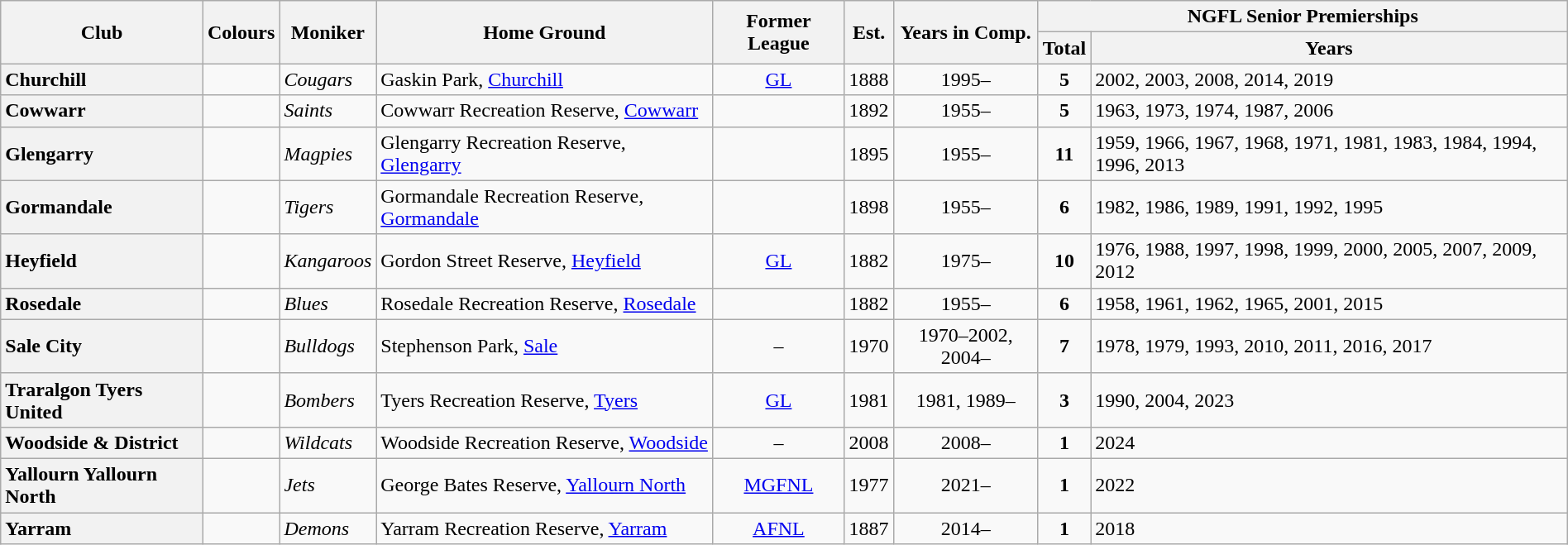<table class="wikitable sortable" style="width:100%; text-align:center">
<tr>
<th rowspan="2">Club</th>
<th rowspan="2">Colours</th>
<th rowspan="2">Moniker</th>
<th rowspan="2">Home Ground</th>
<th rowspan="2">Former League</th>
<th rowspan="2">Est.</th>
<th rowspan="2">Years in Comp.</th>
<th colspan="2">NGFL Senior Premierships</th>
</tr>
<tr>
<th>Total</th>
<th class="unsortable">Years</th>
</tr>
<tr>
<th style="text-align:left">Churchill</th>
<td></td>
<td align="left"><em>Cougars</em></td>
<td align="left">Gaskin Park, <a href='#'>Churchill</a></td>
<td><a href='#'>GL</a></td>
<td>1888</td>
<td>1995–</td>
<td><strong>5</strong></td>
<td align="left">2002, 2003, 2008, 2014, 2019</td>
</tr>
<tr>
<th style="text-align:left">Cowwarr</th>
<td></td>
<td align="left"><em>Saints</em></td>
<td align="left">Cowwarr Recreation Reserve, <a href='#'>Cowwarr</a></td>
<td></td>
<td>1892</td>
<td>1955–</td>
<td><strong>5</strong></td>
<td align="left">1963, 1973, 1974, 1987, 2006</td>
</tr>
<tr>
<th style="text-align:left">Glengarry</th>
<td></td>
<td align="left"><em>Magpies</em></td>
<td align="left">Glengarry Recreation Reserve, <a href='#'>Glengarry</a></td>
<td></td>
<td>1895</td>
<td>1955–</td>
<td><strong>11</strong></td>
<td align="left">1959, 1966, 1967, 1968, 1971, 1981, 1983, 1984, 1994, 1996, 2013</td>
</tr>
<tr>
<th style="text-align:left">Gormandale</th>
<td></td>
<td align="left"><em>Tigers</em></td>
<td align="left">Gormandale Recreation Reserve, <a href='#'>Gormandale</a></td>
<td></td>
<td>1898</td>
<td>1955–</td>
<td><strong>6</strong></td>
<td align="left">1982, 1986, 1989, 1991, 1992, 1995</td>
</tr>
<tr>
<th style="text-align:left">Heyfield</th>
<td></td>
<td align="left"><em>Kangaroos</em></td>
<td align="left">Gordon Street Reserve, <a href='#'>Heyfield</a></td>
<td><a href='#'>GL</a></td>
<td>1882</td>
<td>1975–</td>
<td><strong>10</strong></td>
<td align="left">1976, 1988, 1997, 1998, 1999, 2000, 2005, 2007, 2009, 2012</td>
</tr>
<tr>
<th style="text-align:left">Rosedale</th>
<td></td>
<td align="left"><em>Blues</em></td>
<td align="left">Rosedale Recreation Reserve, <a href='#'>Rosedale</a></td>
<td></td>
<td>1882</td>
<td>1955–</td>
<td><strong>6</strong></td>
<td align="left">1958, 1961, 1962, 1965, 2001, 2015</td>
</tr>
<tr>
<th style="text-align:left">Sale City</th>
<td></td>
<td align="left"><em>Bulldogs</em></td>
<td align="left">Stephenson Park, <a href='#'>Sale</a></td>
<td>–</td>
<td>1970</td>
<td>1970–2002, 2004–</td>
<td><strong>7</strong></td>
<td align="left">1978, 1979, 1993, 2010, 2011, 2016, 2017</td>
</tr>
<tr>
<th style="text-align:left">Traralgon Tyers United</th>
<td></td>
<td align="left"><em>Bombers</em></td>
<td align="left">Tyers Recreation Reserve, <a href='#'>Tyers</a></td>
<td><a href='#'>GL</a></td>
<td>1981</td>
<td>1981, 1989–</td>
<td><strong>3</strong></td>
<td align="left">1990, 2004, 2023</td>
</tr>
<tr>
<th style="text-align:left">Woodside & District</th>
<td></td>
<td align="left"><em>Wildcats</em></td>
<td align="left">Woodside Recreation Reserve, <a href='#'>Woodside</a></td>
<td>–</td>
<td>2008</td>
<td>2008–</td>
<td><strong>1</strong></td>
<td align="left">2024</td>
</tr>
<tr>
<th style="text-align:left">Yallourn Yallourn North</th>
<td></td>
<td align="left"><em>Jets</em></td>
<td align="left">George Bates Reserve, <a href='#'>Yallourn North</a></td>
<td><a href='#'>MGFNL</a></td>
<td>1977</td>
<td>2021–</td>
<td><strong>1</strong></td>
<td align="left">2022</td>
</tr>
<tr>
<th style="text-align:left">Yarram</th>
<td></td>
<td align="left"><em>Demons</em></td>
<td align="left">Yarram Recreation Reserve, <a href='#'>Yarram</a></td>
<td><a href='#'>AFNL</a></td>
<td>1887</td>
<td>2014–</td>
<td><strong>1</strong></td>
<td align="left">2018</td>
</tr>
</table>
